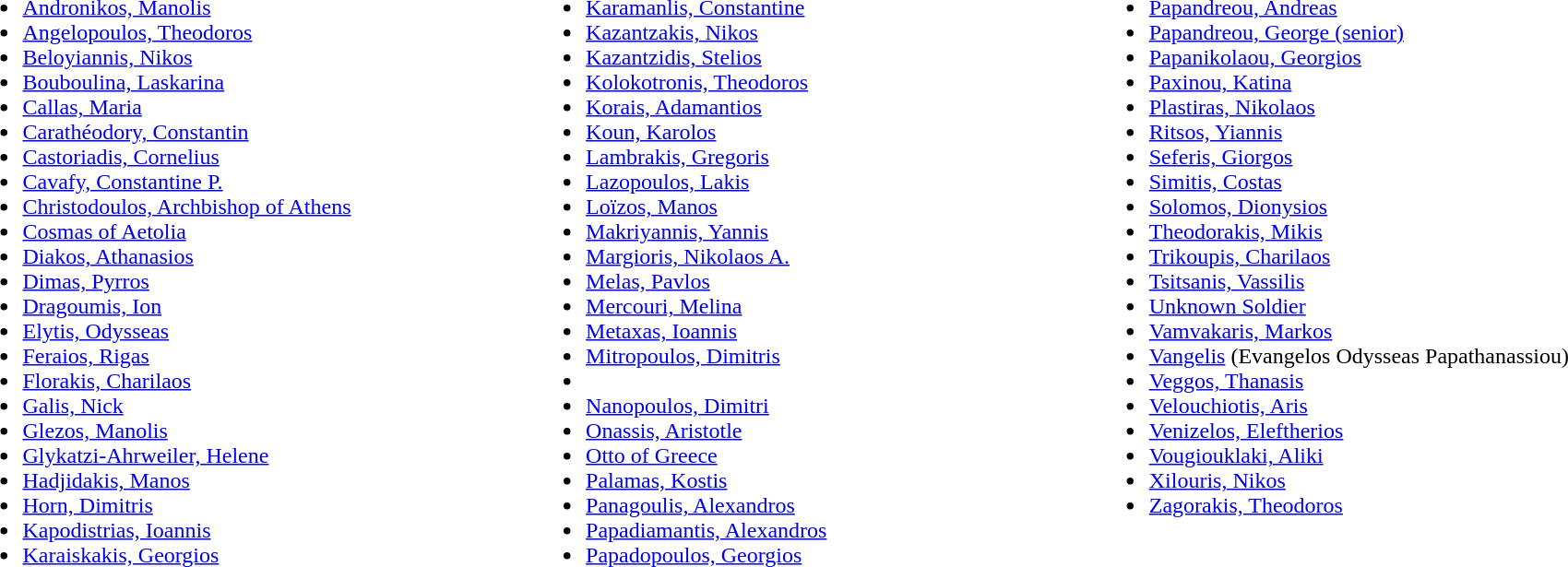<table>
<tr>
<td valign="top" width=30%><br><ul><li><a href='#'>Andronikos, Manolis</a></li><li><a href='#'>Angelopoulos, Theodoros</a></li><li><a href='#'>Beloyiannis, Nikos</a></li><li><a href='#'>Bouboulina, Laskarina</a></li><li><a href='#'>Callas, Maria</a></li><li><a href='#'>Carathéodory, Constantin</a></li><li><a href='#'>Castoriadis, Cornelius</a></li><li><a href='#'>Cavafy, Constantine P.</a></li><li><a href='#'>Christodoulos, Archbishop of Athens</a></li><li><a href='#'>Cosmas of Aetolia</a></li><li><a href='#'>Diakos, Athanasios</a></li><li><a href='#'>Dimas, Pyrros</a></li><li><a href='#'>Dragoumis, Ion</a></li><li><a href='#'>Elytis, Odysseas</a></li><li><a href='#'>Feraios, Rigas</a></li><li><a href='#'>Florakis, Charilaos</a></li><li><a href='#'>Galis, Nick</a></li><li><a href='#'>Glezos, Manolis</a></li><li><a href='#'>Glykatzi-Ahrweiler, Helene</a></li><li><a href='#'>Hadjidakis, Manos</a></li><li><a href='#'>Horn, Dimitris</a></li><li><a href='#'>Kapodistrias, Ioannis</a></li><li><a href='#'>Karaiskakis, Georgios</a></li></ul></td>
<td valign="top" width=15></td>
<td valign="top" width=30%><br><ul><li><a href='#'>Karamanlis, Constantine</a></li><li><a href='#'>Kazantzakis, Nikos</a></li><li><a href='#'>Kazantzidis, Stelios</a></li><li><a href='#'>Kolokotronis, Theodoros</a></li><li><a href='#'>Korais, Adamantios</a></li><li><a href='#'>Koun, Karolos</a></li><li><a href='#'>Lambrakis, Gregoris</a></li><li><a href='#'>Lazopoulos, Lakis</a></li><li><a href='#'>Loïzos, Manos</a></li><li><a href='#'>Makriyannis, Yannis</a></li><li><a href='#'>Margioris, Nikolaos A.</a></li><li><a href='#'>Melas, Pavlos</a></li><li><a href='#'>Mercouri, Melina</a></li><li><a href='#'>Metaxas, Ioannis</a></li><li><a href='#'>Mitropoulos, Dimitris</a></li><li></li><li><a href='#'>Nanopoulos, Dimitri</a></li><li><a href='#'>Onassis, Aristotle</a></li><li><a href='#'>Otto of Greece</a></li><li><a href='#'>Palamas, Kostis</a></li><li><a href='#'>Panagoulis, Alexandros</a></li><li><a href='#'>Papadiamantis, Alexandros</a></li><li><a href='#'>Papadopoulos, Georgios</a></li></ul></td>
<td valign="top" width=15></td>
<td valign="top" width=30%><br><ul><li><a href='#'>Papandreou, Andreas</a></li><li><a href='#'>Papandreou, George (senior)</a></li><li><a href='#'>Papanikolaou, Georgios</a></li><li><a href='#'>Paxinou, Katina</a></li><li><a href='#'>Plastiras, Nikolaos</a></li><li><a href='#'>Ritsos, Yiannis</a></li><li><a href='#'>Seferis, Giorgos</a></li><li><a href='#'>Simitis, Costas</a></li><li><a href='#'>Solomos, Dionysios</a></li><li><a href='#'>Theodorakis, Mikis</a></li><li><a href='#'>Trikoupis, Charilaos</a></li><li><a href='#'>Tsitsanis, Vassilis</a></li><li><a href='#'>Unknown Soldier</a></li><li><a href='#'>Vamvakaris, Markos</a></li><li><a href='#'>Vangelis</a> (Evangelos Odysseas Papathanassiou)</li><li><a href='#'>Veggos, Thanasis</a></li><li><a href='#'>Velouchiotis, Aris</a></li><li><a href='#'>Venizelos, Eleftherios</a></li><li><a href='#'>Vougiouklaki, Aliki</a></li><li><a href='#'>Xilouris, Nikos</a></li><li><a href='#'>Zagorakis, Theodoros</a></li></ul></td>
</tr>
</table>
